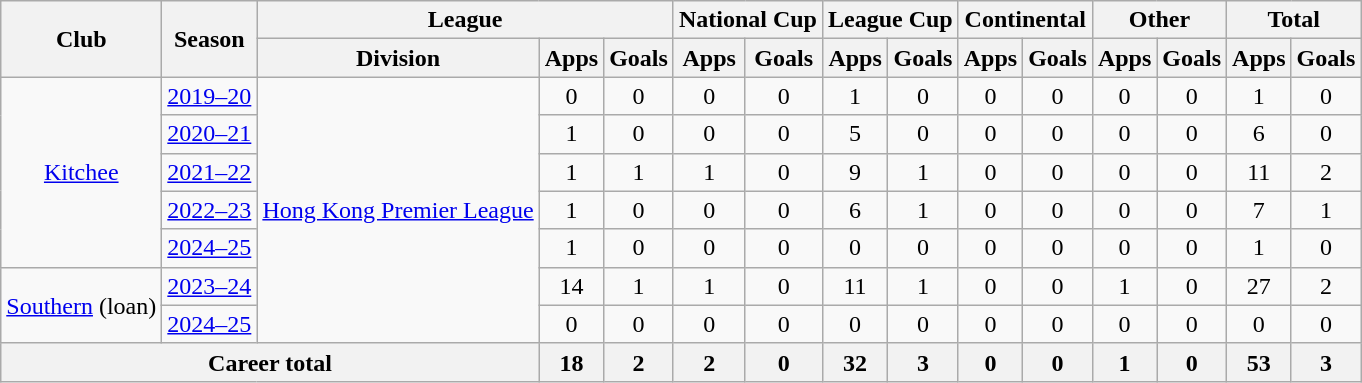<table class="wikitable" style="text-align: center">
<tr>
<th rowspan="2">Club</th>
<th rowspan="2">Season</th>
<th colspan="3">League</th>
<th colspan="2">National Cup</th>
<th colspan="2">League Cup</th>
<th colspan="2">Continental</th>
<th colspan="2">Other</th>
<th colspan="2">Total</th>
</tr>
<tr>
<th>Division</th>
<th>Apps</th>
<th>Goals</th>
<th>Apps</th>
<th>Goals</th>
<th>Apps</th>
<th>Goals</th>
<th>Apps</th>
<th>Goals</th>
<th>Apps</th>
<th>Goals</th>
<th>Apps</th>
<th>Goals</th>
</tr>
<tr>
<td rowspan="5"><a href='#'>Kitchee</a></td>
<td><a href='#'>2019–20</a></td>
<td rowspan="7"><a href='#'>Hong Kong Premier League</a></td>
<td>0</td>
<td>0</td>
<td>0</td>
<td>0</td>
<td>1</td>
<td>0</td>
<td>0</td>
<td>0</td>
<td>0</td>
<td>0</td>
<td>1</td>
<td>0</td>
</tr>
<tr>
<td><a href='#'>2020–21</a></td>
<td>1</td>
<td>0</td>
<td>0</td>
<td>0</td>
<td>5</td>
<td>0</td>
<td>0</td>
<td>0</td>
<td>0</td>
<td>0</td>
<td>6</td>
<td>0</td>
</tr>
<tr>
<td><a href='#'>2021–22</a></td>
<td>1</td>
<td>1</td>
<td>1</td>
<td>0</td>
<td>9</td>
<td>1</td>
<td>0</td>
<td>0</td>
<td>0</td>
<td>0</td>
<td>11</td>
<td>2</td>
</tr>
<tr>
<td><a href='#'>2022–23</a></td>
<td>1</td>
<td>0</td>
<td>0</td>
<td>0</td>
<td>6</td>
<td>1</td>
<td>0</td>
<td>0</td>
<td>0</td>
<td>0</td>
<td>7</td>
<td>1</td>
</tr>
<tr>
<td><a href='#'>2024–25</a></td>
<td>1</td>
<td>0</td>
<td>0</td>
<td>0</td>
<td>0</td>
<td>0</td>
<td>0</td>
<td>0</td>
<td>0</td>
<td>0</td>
<td>1</td>
<td>0</td>
</tr>
<tr>
<td rowspan="2"><a href='#'>Southern</a> (loan)</td>
<td><a href='#'>2023–24</a></td>
<td>14</td>
<td>1</td>
<td>1</td>
<td>0</td>
<td>11</td>
<td>1</td>
<td>0</td>
<td>0</td>
<td>1</td>
<td>0</td>
<td>27</td>
<td>2</td>
</tr>
<tr>
<td><a href='#'>2024–25</a></td>
<td>0</td>
<td>0</td>
<td>0</td>
<td>0</td>
<td>0</td>
<td>0</td>
<td>0</td>
<td>0</td>
<td>0</td>
<td>0</td>
<td>0</td>
<td>0</td>
</tr>
<tr>
<th colspan="3">Career total</th>
<th>18</th>
<th>2</th>
<th>2</th>
<th>0</th>
<th>32</th>
<th>3</th>
<th>0</th>
<th>0</th>
<th>1</th>
<th>0</th>
<th>53</th>
<th>3</th>
</tr>
</table>
